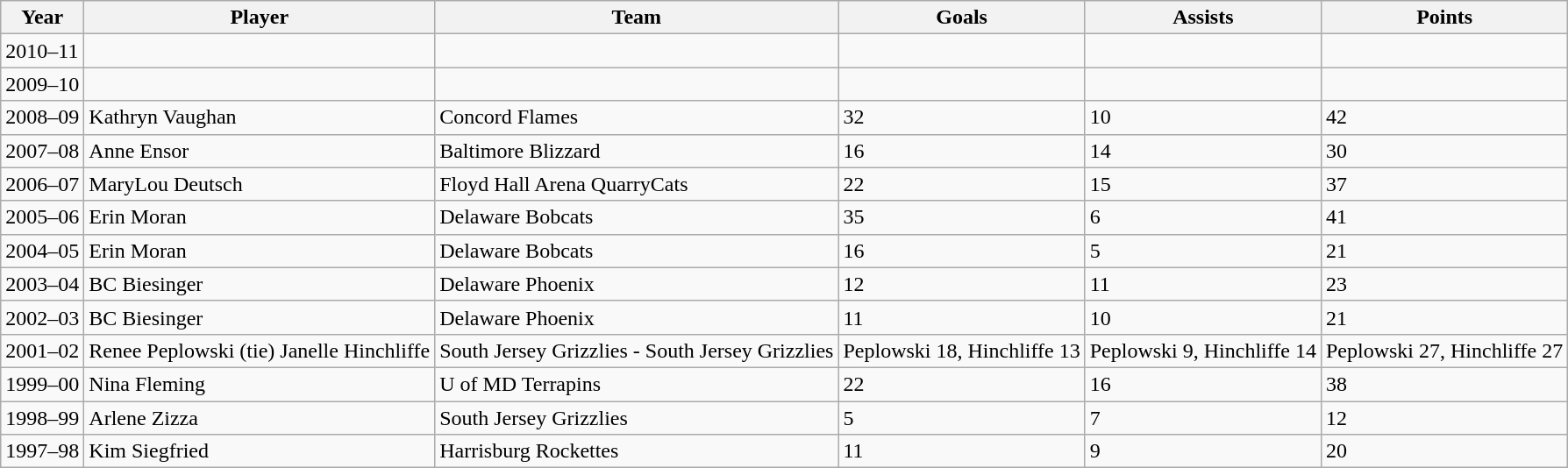<table class="wikitable">
<tr>
<th>Year</th>
<th>Player</th>
<th>Team</th>
<th>Goals</th>
<th>Assists</th>
<th>Points</th>
</tr>
<tr>
<td>2010–11</td>
<td></td>
<td></td>
<td></td>
<td></td>
<td></td>
</tr>
<tr>
<td>2009–10</td>
<td></td>
<td></td>
<td></td>
<td></td>
<td></td>
</tr>
<tr>
<td>2008–09</td>
<td>Kathryn Vaughan</td>
<td>Concord Flames</td>
<td>32</td>
<td>10</td>
<td>42</td>
</tr>
<tr>
<td>2007–08</td>
<td>Anne Ensor</td>
<td>Baltimore Blizzard</td>
<td>16</td>
<td>14</td>
<td>30</td>
</tr>
<tr>
<td>2006–07</td>
<td>MaryLou Deutsch</td>
<td>Floyd Hall Arena QuarryCats</td>
<td>22</td>
<td>15</td>
<td>37</td>
</tr>
<tr>
<td>2005–06</td>
<td>Erin Moran</td>
<td>Delaware Bobcats</td>
<td>35</td>
<td>6</td>
<td>41</td>
</tr>
<tr>
<td>2004–05</td>
<td>Erin Moran</td>
<td>Delaware Bobcats</td>
<td>16</td>
<td>5</td>
<td>21</td>
</tr>
<tr>
<td>2003–04</td>
<td>BC Biesinger</td>
<td>Delaware Phoenix</td>
<td>12</td>
<td>11</td>
<td>23</td>
</tr>
<tr>
<td>2002–03</td>
<td>BC Biesinger</td>
<td>Delaware Phoenix</td>
<td>11</td>
<td>10</td>
<td>21</td>
</tr>
<tr>
<td>2001–02</td>
<td>Renee Peplowski (tie) Janelle Hinchliffe</td>
<td>South Jersey Grizzlies - South Jersey Grizzlies</td>
<td>Peplowski 18, Hinchliffe 13</td>
<td>Peplowski  9, Hinchliffe 14</td>
<td>Peplowski 27, Hinchliffe 27</td>
</tr>
<tr>
<td>1999–00</td>
<td>Nina Fleming</td>
<td>U of MD Terrapins</td>
<td>22</td>
<td>16</td>
<td>38</td>
</tr>
<tr>
<td>1998–99</td>
<td>Arlene Zizza</td>
<td>South Jersey Grizzlies</td>
<td>5</td>
<td>7</td>
<td>12</td>
</tr>
<tr>
<td>1997–98</td>
<td>Kim Siegfried</td>
<td>Harrisburg Rockettes</td>
<td>11</td>
<td>9</td>
<td>20</td>
</tr>
</table>
